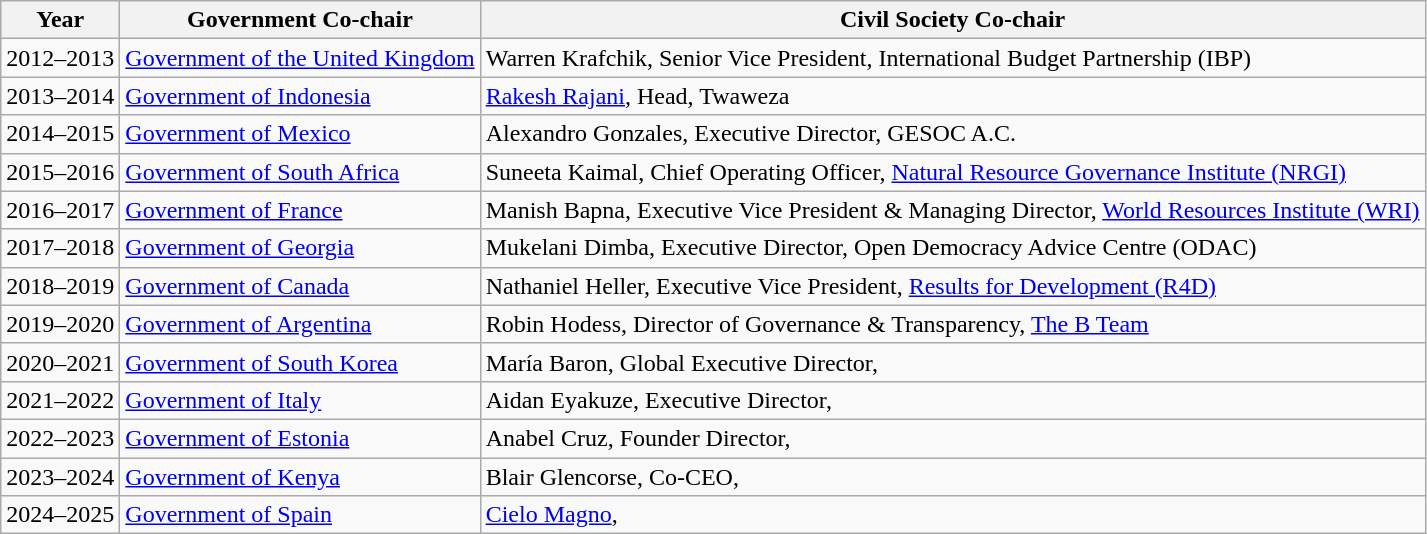<table class="wikitable sortable">
<tr>
<th>Year</th>
<th>Government Co-chair</th>
<th>Civil Society Co-chair</th>
</tr>
<tr>
<td>2012–2013</td>
<td><a href='#'>Government of the United Kingdom</a></td>
<td>Warren Krafchik, Senior Vice President, International Budget Partnership (IBP)</td>
</tr>
<tr>
<td>2013–2014</td>
<td><a href='#'>Government of Indonesia</a></td>
<td><a href='#'>Rakesh Rajani</a>, Head, Twaweza</td>
</tr>
<tr>
<td>2014–2015</td>
<td><a href='#'>Government of Mexico</a></td>
<td>Alexandro Gonzales, Executive Director, GESOC A.C.</td>
</tr>
<tr>
<td>2015–2016</td>
<td><a href='#'>Government of South Africa</a></td>
<td>Suneeta Kaimal, Chief Operating Officer, <a href='#'>Natural Resource Governance Institute (NRGI)</a></td>
</tr>
<tr>
<td>2016–2017</td>
<td><a href='#'>Government of France</a></td>
<td>Manish Bapna, Executive Vice President & Managing Director, <a href='#'>World Resources Institute (WRI)</a></td>
</tr>
<tr>
<td>2017–2018</td>
<td><a href='#'>Government of Georgia</a></td>
<td>Mukelani Dimba, Executive Director, Open Democracy Advice Centre (ODAC)</td>
</tr>
<tr>
<td>2018–2019</td>
<td><a href='#'>Government of Canada</a></td>
<td>Nathaniel Heller, Executive Vice President, <a href='#'>Results for Development (R4D)</a></td>
</tr>
<tr>
<td>2019–2020</td>
<td><a href='#'>Government of Argentina</a></td>
<td>Robin Hodess, Director of Governance & Transparency, <a href='#'>The B Team</a></td>
</tr>
<tr>
<td>2020–2021</td>
<td><a href='#'>Government of South Korea</a></td>
<td>María Baron, Global Executive Director, </td>
</tr>
<tr>
<td>2021–2022</td>
<td><a href='#'>Government of Italy</a></td>
<td>Aidan Eyakuze, Executive Director, </td>
</tr>
<tr>
<td>2022–2023</td>
<td><a href='#'>Government of Estonia</a></td>
<td>Anabel Cruz, Founder Director, </td>
</tr>
<tr>
<td>2023–2024</td>
<td><a href='#'>Government of Kenya</a></td>
<td>Blair Glencorse, Co-CEO, </td>
</tr>
<tr>
<td>2024–2025</td>
<td><a href='#'>Government of Spain</a></td>
<td><a href='#'>Cielo Magno</a>, </td>
</tr>
</table>
